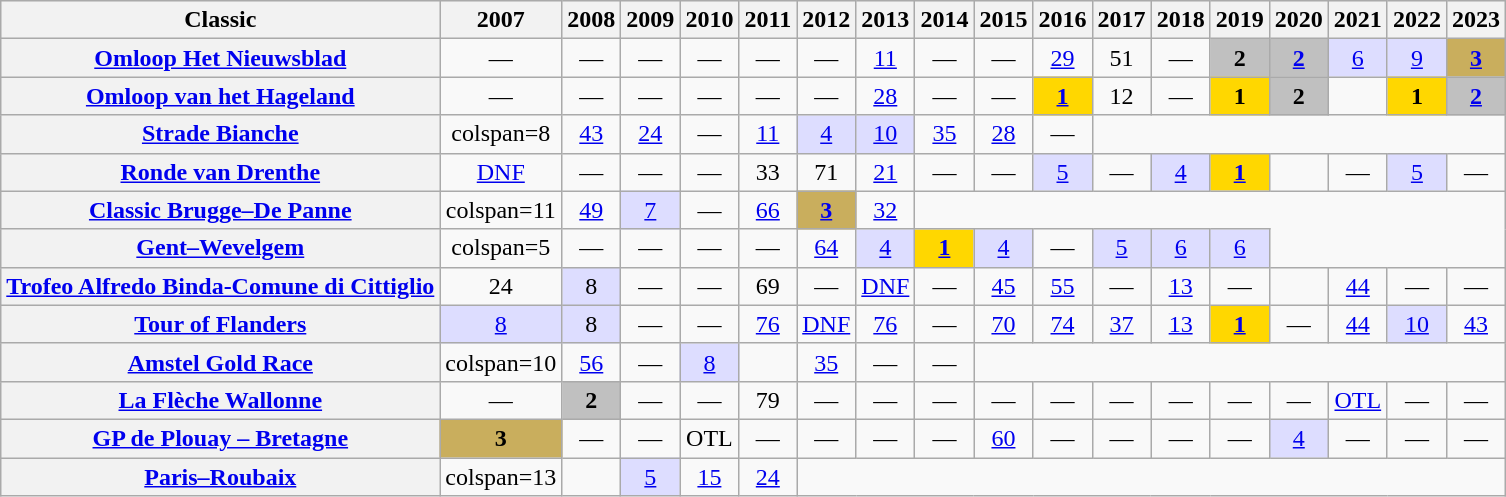<table class="wikitable plainrowheaders">
<tr style="background:#EEEEEE;">
<th>Classic</th>
<th>2007</th>
<th>2008</th>
<th>2009</th>
<th>2010</th>
<th>2011</th>
<th>2012</th>
<th>2013</th>
<th>2014</th>
<th>2015</th>
<th>2016</th>
<th>2017</th>
<th>2018</th>
<th>2019</th>
<th>2020</th>
<th>2021</th>
<th>2022</th>
<th>2023</th>
</tr>
<tr style="text-align:center;">
<th scope="row"><a href='#'>Omloop Het Nieuwsblad</a></th>
<td>—</td>
<td>—</td>
<td>—</td>
<td>—</td>
<td>—</td>
<td>—</td>
<td><a href='#'>11</a></td>
<td>—</td>
<td>—</td>
<td><a href='#'>29</a></td>
<td>51</td>
<td>—</td>
<td style="background:silver;"><strong>2</strong></td>
<td style="background:silver;"><a href='#'><strong>2</strong></a></td>
<td style="background:#ddf;"><a href='#'>6</a></td>
<td style="background:#ddf;"><a href='#'>9</a></td>
<td style="background:#C9AE5D;"><a href='#'><strong>3</strong></a></td>
</tr>
<tr style="text-align:center;">
<th scope="row"><a href='#'>Omloop van het Hageland</a></th>
<td>—</td>
<td>—</td>
<td>—</td>
<td>—</td>
<td>—</td>
<td>—</td>
<td><a href='#'>28</a></td>
<td>—</td>
<td>—</td>
<td style="background:gold;"><a href='#'><strong>1</strong></a></td>
<td>12</td>
<td>—</td>
<td style="background:gold;"><strong>1</strong></td>
<td style="background:silver;"><strong>2</strong></td>
<td></td>
<td style="background:gold;"><strong>1</strong></td>
<td style="background:silver;"><a href='#'><strong>2</strong></a></td>
</tr>
<tr style="text-align:center;">
<th scope="row"><a href='#'>Strade Bianche</a></th>
<td>colspan=8 </td>
<td><a href='#'>43</a></td>
<td><a href='#'>24</a></td>
<td>—</td>
<td><a href='#'>11</a></td>
<td style="text-align:center; background:#ddf;"><a href='#'>4</a></td>
<td style="text-align:center; background:#ddf;"><a href='#'>10</a></td>
<td><a href='#'>35</a></td>
<td><a href='#'>28</a></td>
<td>—</td>
</tr>
<tr style="text-align:center;">
<th scope="row"><a href='#'>Ronde van Drenthe</a></th>
<td><a href='#'>DNF</a></td>
<td>—</td>
<td>—</td>
<td>—</td>
<td>33</td>
<td>71</td>
<td><a href='#'>21</a></td>
<td>—</td>
<td>—</td>
<td style="background:#ddf;"><a href='#'>5</a></td>
<td>—</td>
<td style="background:#ddf;"><a href='#'>4</a></td>
<td style="background:gold;"><a href='#'><strong>1</strong></a></td>
<td></td>
<td>—</td>
<td style="background:#ddf;"><a href='#'>5</a></td>
<td>—</td>
</tr>
<tr style="text-align:center;">
<th scope="row"><a href='#'>Classic Brugge–De Panne</a></th>
<td>colspan=11 </td>
<td><a href='#'>49</a></td>
<td style="background:#ddf;"><a href='#'>7</a></td>
<td>—</td>
<td><a href='#'>66</a></td>
<td style="background:#C9AE5D;"><a href='#'><strong>3</strong></a></td>
<td><a href='#'>32</a></td>
</tr>
<tr style="text-align:center;">
<th scope="row"><a href='#'>Gent–Wevelgem</a></th>
<td>colspan=5 </td>
<td>—</td>
<td>—</td>
<td>—</td>
<td>—</td>
<td><a href='#'>64</a></td>
<td style="background:#ddf;"><a href='#'>4</a></td>
<td style="background:gold;"><a href='#'><strong>1</strong></a></td>
<td style="background:#ddf;"><a href='#'>4</a></td>
<td>—</td>
<td style="background:#ddf;"><a href='#'>5</a></td>
<td style="background:#ddf;"><a href='#'>6</a></td>
<td style="background:#ddf;"><a href='#'>6</a></td>
</tr>
<tr style="text-align:center;">
<th scope="row"><a href='#'>Trofeo Alfredo Binda-Comune di Cittiglio</a></th>
<td>24</td>
<td style="background:#ddf;">8</td>
<td>—</td>
<td>—</td>
<td>69</td>
<td>—</td>
<td><a href='#'>DNF</a></td>
<td>—</td>
<td><a href='#'>45</a></td>
<td><a href='#'>55</a></td>
<td>—</td>
<td><a href='#'>13</a></td>
<td>—</td>
<td></td>
<td><a href='#'>44</a></td>
<td>—</td>
<td>—</td>
</tr>
<tr style="text-align:center;">
<th scope="row"><a href='#'>Tour of Flanders</a></th>
<td style="background:#ddf;"><a href='#'>8</a></td>
<td style="background:#ddf;">8</td>
<td>—</td>
<td>—</td>
<td><a href='#'>76</a></td>
<td><a href='#'>DNF</a></td>
<td><a href='#'>76</a></td>
<td>—</td>
<td><a href='#'>70</a></td>
<td><a href='#'>74</a></td>
<td><a href='#'>37</a></td>
<td><a href='#'>13</a></td>
<td style="background:gold;"><a href='#'><strong>1</strong></a></td>
<td>—</td>
<td><a href='#'>44</a></td>
<td style="background:#ddf;"><a href='#'>10</a></td>
<td><a href='#'>43</a></td>
</tr>
<tr style="text-align:center;">
<th scope="row"><a href='#'>Amstel Gold Race</a></th>
<td>colspan=10 </td>
<td><a href='#'>56</a></td>
<td>—</td>
<td style="background:#ddf;"><a href='#'>8</a></td>
<td></td>
<td><a href='#'>35</a></td>
<td>—</td>
<td>—</td>
</tr>
<tr style="text-align:center;">
<th scope="row"><a href='#'>La Flèche Wallonne</a></th>
<td>—</td>
<td style="background:silver;"><strong>2</strong></td>
<td>—</td>
<td>—</td>
<td>79</td>
<td>—</td>
<td>—</td>
<td>—</td>
<td>—</td>
<td>—</td>
<td>—</td>
<td>—</td>
<td>—</td>
<td>—</td>
<td><a href='#'>OTL</a></td>
<td>—</td>
<td>—</td>
</tr>
<tr style="text-align:center;">
<th scope="row"><a href='#'>GP de Plouay – Bretagne</a></th>
<td style="background:#C9AE5D;"><strong>3</strong></td>
<td>—</td>
<td>—</td>
<td>OTL</td>
<td>—</td>
<td>—</td>
<td>—</td>
<td>—</td>
<td><a href='#'>60</a></td>
<td>—</td>
<td>—</td>
<td>—</td>
<td>—</td>
<td style="background:#ddf;"><a href='#'>4</a></td>
<td>—</td>
<td>—</td>
<td>—</td>
</tr>
<tr style="text-align:center;">
<th scope="row"><a href='#'>Paris–Roubaix</a></th>
<td>colspan=13 </td>
<td></td>
<td style="background:#ddf;"><a href='#'>5</a></td>
<td><a href='#'>15</a></td>
<td><a href='#'>24</a></td>
</tr>
</table>
